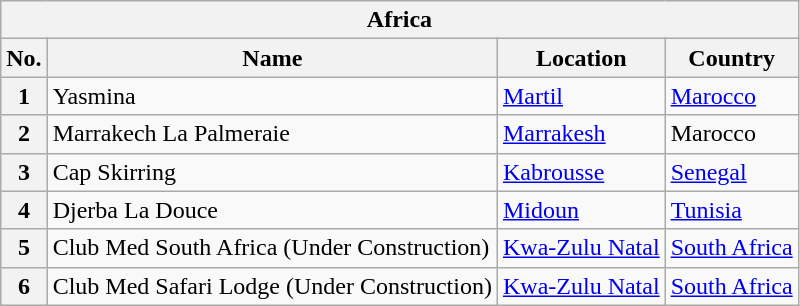<table class="wikitable sortable">
<tr>
<th colspan="5">Africa</th>
</tr>
<tr>
<th>No.</th>
<th>Name</th>
<th>Location</th>
<th>Country</th>
</tr>
<tr>
<th>1</th>
<td>Yasmina</td>
<td><a href='#'>Martil</a></td>
<td><a href='#'>Marocco</a></td>
</tr>
<tr>
<th>2</th>
<td>Marrakech La Palmeraie</td>
<td><a href='#'>Marrakesh</a></td>
<td>Marocco</td>
</tr>
<tr>
<th>3</th>
<td>Cap Skirring</td>
<td><a href='#'>Kabrousse</a></td>
<td><a href='#'>Senegal</a></td>
</tr>
<tr>
<th>4</th>
<td>Djerba La Douce</td>
<td><a href='#'>Midoun</a></td>
<td><a href='#'>Tunisia</a></td>
</tr>
<tr>
<th>5</th>
<td>Club Med South Africa (Under Construction)</td>
<td><a href='#'>Kwa-Zulu Natal</a></td>
<td><a href='#'>South Africa</a></td>
</tr>
<tr>
<th>6</th>
<td>Club Med Safari Lodge (Under Construction)</td>
<td><a href='#'>Kwa-Zulu Natal</a></td>
<td><a href='#'>South Africa</a></td>
</tr>
</table>
